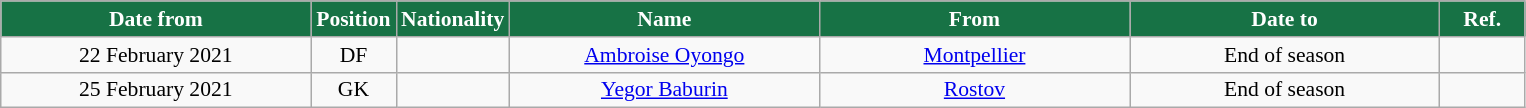<table class="wikitable" style="text-align:center; font-size:90%; ">
<tr>
<th style="background:#177245; color:#FFFFFF; width:200px;">Date from</th>
<th style="background:#177245; color:#FFFFFF; width:50px;">Position</th>
<th style="background:#177245; color:#FFFFFF; width:50px;">Nationality</th>
<th style="background:#177245; color:#FFFFFF; width:200px;">Name</th>
<th style="background:#177245; color:#FFFFFF; width:200px;">From</th>
<th style="background:#177245; color:#FFFFFF; width:200px;">Date to</th>
<th style="background:#177245; color:#FFFFFF; width:50px;">Ref.</th>
</tr>
<tr>
<td>22 February 2021</td>
<td>DF</td>
<td></td>
<td><a href='#'>Ambroise Oyongo</a></td>
<td><a href='#'>Montpellier</a></td>
<td>End of season</td>
<td></td>
</tr>
<tr>
<td>25 February 2021</td>
<td>GK</td>
<td></td>
<td><a href='#'>Yegor Baburin</a></td>
<td><a href='#'>Rostov</a></td>
<td>End of season</td>
<td></td>
</tr>
</table>
